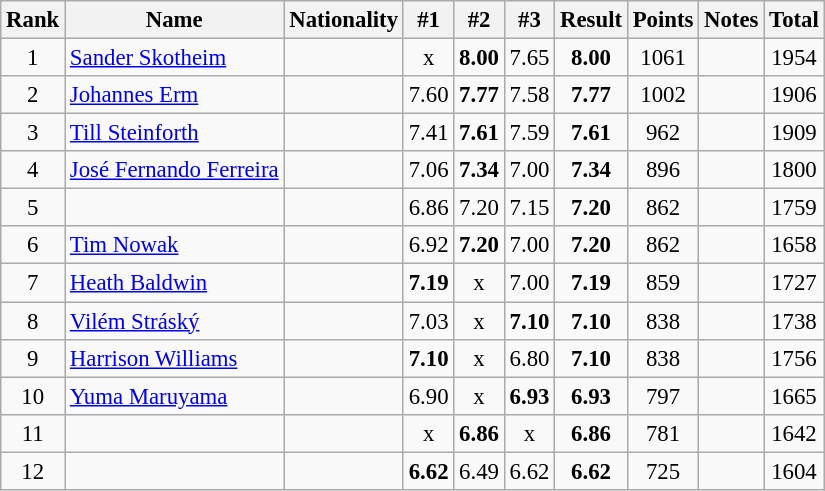<table class="wikitable sortable" style="text-align:center; font-size:95%">
<tr>
<th>Rank</th>
<th>Name</th>
<th>Nationality</th>
<th>#1</th>
<th>#2</th>
<th>#3</th>
<th>Result</th>
<th>Points</th>
<th>Notes</th>
<th>Total</th>
</tr>
<tr>
<td>1</td>
<td align="left"><a href='#'>Sander Skotheim</a></td>
<td align="left"></td>
<td>x</td>
<td><strong>8.00</strong></td>
<td>7.65</td>
<td><strong>8.00</strong></td>
<td>1061</td>
<td></td>
<td>1954</td>
</tr>
<tr>
<td>2</td>
<td align="left"><a href='#'>Johannes Erm</a></td>
<td align="left"></td>
<td>7.60</td>
<td><strong>7.77</strong></td>
<td>7.58</td>
<td><strong>7.77</strong></td>
<td>1002</td>
<td></td>
<td>1906</td>
</tr>
<tr>
<td>3</td>
<td align="left"><a href='#'>Till Steinforth</a></td>
<td align="left"></td>
<td>7.41</td>
<td><strong>7.61</strong></td>
<td>7.59</td>
<td><strong>7.61</strong></td>
<td>962</td>
<td></td>
<td>1909</td>
</tr>
<tr>
<td>4</td>
<td align="left"><a href='#'>José Fernando Ferreira</a></td>
<td align="left"></td>
<td>7.06</td>
<td><strong>7.34</strong></td>
<td>7.00</td>
<td><strong>7.34</strong></td>
<td>896</td>
<td></td>
<td>1800</td>
</tr>
<tr>
<td>5</td>
<td align="left"></td>
<td align="left"></td>
<td>6.86</td>
<td>7.20</td>
<td>7.15</td>
<td><strong>7.20</strong></td>
<td>862</td>
<td></td>
<td>1759</td>
</tr>
<tr>
<td>6</td>
<td align="left"><a href='#'>Tim Nowak</a></td>
<td align="left"></td>
<td>6.92</td>
<td><strong>7.20</strong></td>
<td>7.00</td>
<td><strong>7.20</strong></td>
<td>862</td>
<td></td>
<td>1658</td>
</tr>
<tr>
<td>7</td>
<td align="left"><a href='#'>Heath Baldwin</a></td>
<td align="left"></td>
<td><strong>7.19</strong></td>
<td>x</td>
<td>7.00</td>
<td><strong>7.19</strong></td>
<td>859</td>
<td></td>
<td>1727</td>
</tr>
<tr>
<td>8</td>
<td align="left"><a href='#'>Vilém Stráský</a></td>
<td align="left"></td>
<td>7.03</td>
<td>x</td>
<td><strong>7.10</strong></td>
<td><strong>7.10</strong></td>
<td>838</td>
<td></td>
<td>1738</td>
</tr>
<tr>
<td>9</td>
<td align="left"><a href='#'>Harrison Williams</a></td>
<td align="left"></td>
<td><strong>7.10</strong></td>
<td>x</td>
<td>6.80</td>
<td><strong>7.10</strong></td>
<td>838</td>
<td></td>
<td>1756</td>
</tr>
<tr>
<td>10</td>
<td align="left"><a href='#'>Yuma Maruyama</a></td>
<td align="left"></td>
<td>6.90</td>
<td>x</td>
<td><strong>6.93</strong></td>
<td><strong>6.93</strong></td>
<td>797</td>
<td></td>
<td>1665</td>
</tr>
<tr>
<td>11</td>
<td align="left"></td>
<td align="left"></td>
<td>x</td>
<td><strong>6.86</strong></td>
<td>x</td>
<td><strong>6.86</strong></td>
<td>781</td>
<td></td>
<td>1642</td>
</tr>
<tr>
<td>12</td>
<td align=left></td>
<td align=left></td>
<td><strong>6.62</strong></td>
<td>6.49</td>
<td>6.62</td>
<td><strong>6.62</strong></td>
<td>725</td>
<td></td>
<td>1604</td>
</tr>
</table>
